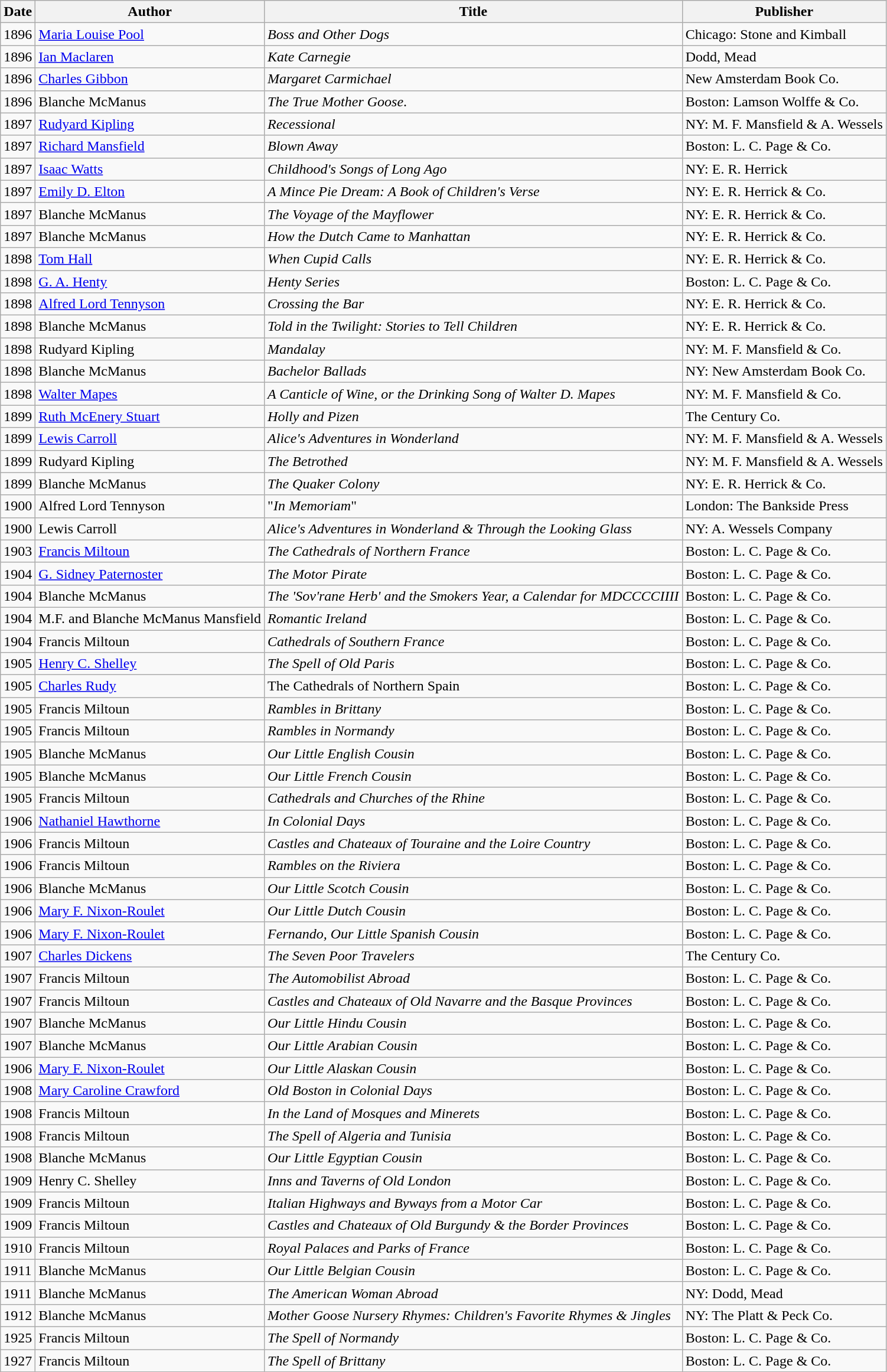<table class="wikitable sortable">
<tr>
<th>Date</th>
<th>Author</th>
<th>Title</th>
<th>Publisher</th>
</tr>
<tr>
<td>1896</td>
<td><a href='#'>Maria Louise Pool</a></td>
<td><em>Boss and Other Dogs</em></td>
<td>Chicago: Stone and Kimball</td>
</tr>
<tr>
<td>1896</td>
<td><a href='#'>Ian Maclaren</a></td>
<td><em>Kate Carnegie</em></td>
<td>Dodd, Mead</td>
</tr>
<tr>
<td>1896</td>
<td><a href='#'>Charles Gibbon</a></td>
<td><em>Margaret Carmichael</em></td>
<td>New Amsterdam Book Co.</td>
</tr>
<tr>
<td>1896</td>
<td>Blanche McManus</td>
<td><em>The True Mother Goose</em>.</td>
<td>Boston: Lamson Wolffe & Co.</td>
</tr>
<tr>
<td>1897</td>
<td><a href='#'>Rudyard Kipling</a></td>
<td><em>Recessional</em></td>
<td>NY: M. F. Mansfield & A. Wessels</td>
</tr>
<tr>
<td>1897</td>
<td><a href='#'>Richard Mansfield</a></td>
<td><em>Blown Away</em></td>
<td>Boston: L. C. Page & Co.</td>
</tr>
<tr>
<td>1897</td>
<td><a href='#'>Isaac Watts</a></td>
<td><em>Childhood's Songs of Long Ago</em></td>
<td>NY: E. R. Herrick</td>
</tr>
<tr>
<td>1897</td>
<td><a href='#'>Emily D. Elton</a></td>
<td><em>A Mince Pie Dream: A Book of Children's Verse</em></td>
<td>NY: E. R. Herrick & Co.</td>
</tr>
<tr>
<td>1897</td>
<td>Blanche McManus</td>
<td><em>The Voyage of the Mayflower</em></td>
<td>NY: E. R. Herrick & Co.</td>
</tr>
<tr>
<td>1897</td>
<td>Blanche McManus</td>
<td><em>How the Dutch Came to Manhattan</em></td>
<td>NY: E. R. Herrick & Co.</td>
</tr>
<tr>
<td>1898</td>
<td><a href='#'>Tom Hall</a></td>
<td><em>When Cupid Calls</em></td>
<td>NY: E. R. Herrick & Co.</td>
</tr>
<tr>
<td>1898</td>
<td><a href='#'>G. A. Henty</a></td>
<td><em>Henty Series</em></td>
<td>Boston: L. C. Page & Co.</td>
</tr>
<tr>
<td>1898</td>
<td><a href='#'>Alfred Lord Tennyson</a></td>
<td><em>Crossing the Bar</em></td>
<td>NY: E. R. Herrick & Co.</td>
</tr>
<tr>
<td>1898</td>
<td>Blanche McManus</td>
<td><em>Told in the Twilight: Stories to Tell Children</em></td>
<td>NY: E. R. Herrick & Co.</td>
</tr>
<tr>
<td>1898</td>
<td>Rudyard Kipling</td>
<td><em>Mandalay</em></td>
<td>NY: M. F. Mansfield & Co.</td>
</tr>
<tr>
<td>1898</td>
<td>Blanche McManus</td>
<td><em>Bachelor Ballads</em></td>
<td>NY: New Amsterdam Book Co.</td>
</tr>
<tr>
<td>1898</td>
<td><a href='#'>Walter Mapes</a></td>
<td><em>A Canticle of Wine, or the Drinking Song of Walter D. Mapes</em></td>
<td>NY: M. F. Mansfield & Co.</td>
</tr>
<tr>
<td>1899</td>
<td><a href='#'>Ruth McEnery Stuart</a></td>
<td><em>Holly and Pizen</em></td>
<td>The Century Co.</td>
</tr>
<tr>
<td>1899</td>
<td><a href='#'>Lewis Carroll</a></td>
<td><em>Alice's Adventures in Wonderland</em></td>
<td>NY: M. F. Mansfield & A. Wessels</td>
</tr>
<tr>
<td>1899</td>
<td>Rudyard Kipling</td>
<td><em>The Betrothed</em></td>
<td>NY: M. F. Mansfield & A. Wessels</td>
</tr>
<tr>
<td>1899</td>
<td>Blanche McManus</td>
<td><em>The Quaker Colony</em></td>
<td>NY: E. R. Herrick & Co.</td>
</tr>
<tr>
<td>1900</td>
<td>Alfred Lord Tennyson</td>
<td>"<em>In Memoriam</em>"</td>
<td>London: The Bankside Press</td>
</tr>
<tr>
<td>1900</td>
<td>Lewis Carroll</td>
<td><em>Alice's Adventures in Wonderland & Through the Looking Glass</em></td>
<td>NY: A. Wessels Company</td>
</tr>
<tr>
<td>1903</td>
<td><a href='#'>Francis Miltoun</a></td>
<td><em>The Cathedrals of Northern France </em></td>
<td>Boston: L. C. Page & Co.</td>
</tr>
<tr>
<td>1904</td>
<td><a href='#'>G. Sidney Paternoster</a></td>
<td><em>The Motor Pirate</em></td>
<td>Boston: L. C. Page & Co.</td>
</tr>
<tr>
<td>1904</td>
<td>Blanche McManus</td>
<td><em>The 'Sov'rane Herb' and the Smokers Year, a Calendar for MDCCCCIIII</em></td>
<td>Boston: L. C. Page & Co.</td>
</tr>
<tr>
<td>1904</td>
<td>M.F. and Blanche McManus Mansfield</td>
<td><em>Romantic Ireland</em></td>
<td>Boston: L. C. Page & Co.</td>
</tr>
<tr>
<td>1904</td>
<td>Francis Miltoun</td>
<td><em>Cathedrals of Southern France</em></td>
<td>Boston: L. C. Page & Co.</td>
</tr>
<tr>
<td>1905</td>
<td><a href='#'>Henry C. Shelley</a></td>
<td><em>The Spell of Old Paris</em></td>
<td>Boston: L. C. Page & Co.</td>
</tr>
<tr>
<td>1905</td>
<td><a href='#'>Charles Rudy</a></td>
<td>The Cathedrals of Northern Spain</td>
<td>Boston: L. C. Page & Co.</td>
</tr>
<tr>
<td>1905</td>
<td>Francis Miltoun</td>
<td><em>Rambles in Brittany</em></td>
<td>Boston: L. C. Page & Co.</td>
</tr>
<tr>
<td>1905</td>
<td>Francis Miltoun</td>
<td><em>Rambles in Normandy</em></td>
<td>Boston: L. C. Page & Co.</td>
</tr>
<tr>
<td>1905</td>
<td>Blanche McManus</td>
<td><em>Our Little English Cousin</em></td>
<td>Boston: L. C. Page & Co.</td>
</tr>
<tr>
<td>1905</td>
<td>Blanche McManus</td>
<td><em>Our Little French Cousin</em></td>
<td>Boston: L. C. Page & Co.</td>
</tr>
<tr>
<td>1905</td>
<td>Francis Miltoun</td>
<td><em>Cathedrals and Churches of the Rhine</em></td>
<td>Boston: L. C. Page & Co.</td>
</tr>
<tr>
<td>1906</td>
<td><a href='#'>Nathaniel Hawthorne</a></td>
<td><em>In Colonial Days</em></td>
<td>Boston: L. C. Page & Co.</td>
</tr>
<tr>
<td>1906</td>
<td>Francis Miltoun</td>
<td><em>Castles and Chateaux of Touraine and the Loire Country</em></td>
<td>Boston: L. C. Page & Co.</td>
</tr>
<tr>
<td>1906</td>
<td>Francis Miltoun</td>
<td><em>Rambles on the Riviera</em></td>
<td>Boston: L. C. Page & Co.</td>
</tr>
<tr>
<td>1906</td>
<td>Blanche McManus</td>
<td><em>Our Little Scotch Cousin</em></td>
<td>Boston: L. C. Page & Co.</td>
</tr>
<tr>
<td>1906</td>
<td><a href='#'>Mary F. Nixon-Roulet</a></td>
<td><em>Our Little Dutch Cousin</em></td>
<td>Boston: L. C. Page & Co.</td>
</tr>
<tr>
<td>1906</td>
<td><a href='#'>Mary F. Nixon-Roulet</a></td>
<td><em>Fernando, Our Little Spanish Cousin</em></td>
<td>Boston: L. C. Page & Co.</td>
</tr>
<tr>
<td>1907</td>
<td><a href='#'>Charles Dickens</a></td>
<td><em>The Seven Poor Travelers</em></td>
<td>The Century Co.</td>
</tr>
<tr>
<td>1907</td>
<td>Francis Miltoun</td>
<td><em>The Automobilist Abroad</em></td>
<td>Boston: L. C. Page & Co.</td>
</tr>
<tr>
<td>1907</td>
<td>Francis Miltoun</td>
<td><em>Castles and Chateaux of Old Navarre and the Basque Provinces</em></td>
<td>Boston: L. C. Page & Co.</td>
</tr>
<tr>
<td>1907</td>
<td>Blanche McManus</td>
<td><em>Our Little Hindu Cousin</em></td>
<td>Boston: L. C. Page & Co.</td>
</tr>
<tr>
<td>1907</td>
<td>Blanche McManus</td>
<td><em>Our Little Arabian Cousin</em></td>
<td>Boston: L. C. Page & Co.</td>
</tr>
<tr>
<td>1906</td>
<td><a href='#'>Mary F. Nixon-Roulet</a></td>
<td><em>Our Little Alaskan Cousin</em></td>
<td>Boston: L. C. Page & Co.</td>
</tr>
<tr>
<td>1908</td>
<td><a href='#'>Mary Caroline Crawford</a></td>
<td><em>Old Boston in Colonial Days</em></td>
<td>Boston: L. C. Page & Co.</td>
</tr>
<tr>
<td>1908</td>
<td>Francis Miltoun</td>
<td><em>In the Land of Mosques and Minerets</em></td>
<td>Boston: L. C. Page & Co.</td>
</tr>
<tr>
<td>1908</td>
<td>Francis Miltoun</td>
<td><em>The Spell of Algeria and Tunisia</em></td>
<td>Boston: L. C. Page & Co.</td>
</tr>
<tr>
<td>1908</td>
<td>Blanche McManus</td>
<td><em>Our Little Egyptian Cousin</em></td>
<td>Boston: L. C. Page & Co.</td>
</tr>
<tr>
<td>1909</td>
<td>Henry C. Shelley</td>
<td><em>Inns and Taverns of Old London</em></td>
<td>Boston: L. C. Page & Co.</td>
</tr>
<tr>
<td>1909</td>
<td>Francis Miltoun</td>
<td><em>Italian Highways and Byways from a Motor Car</em></td>
<td>Boston: L. C. Page & Co.</td>
</tr>
<tr>
<td>1909</td>
<td>Francis Miltoun</td>
<td><em>Castles and Chateaux of Old Burgundy & the Border Provinces</em></td>
<td>Boston: L. C. Page & Co.</td>
</tr>
<tr>
<td>1910</td>
<td>Francis Miltoun</td>
<td><em>Royal Palaces and Parks of France</em></td>
<td>Boston: L. C. Page & Co.</td>
</tr>
<tr>
<td>1911</td>
<td>Blanche McManus</td>
<td><em>Our Little Belgian Cousin</em></td>
<td>Boston: L. C. Page & Co.</td>
</tr>
<tr>
<td>1911</td>
<td>Blanche McManus</td>
<td><em>The American Woman Abroad</em></td>
<td>NY: Dodd, Mead</td>
</tr>
<tr>
<td>1912</td>
<td>Blanche McManus</td>
<td><em>Mother Goose Nursery Rhymes: Children's  Favorite Rhymes & Jingles</em></td>
<td>NY: The Platt & Peck Co.</td>
</tr>
<tr>
<td>1925</td>
<td>Francis Miltoun</td>
<td><em>The Spell of Normandy </em></td>
<td>Boston: L. C. Page & Co.</td>
</tr>
<tr>
<td>1927</td>
<td>Francis Miltoun</td>
<td><em>The Spell of Brittany</em></td>
<td>Boston: L. C. Page & Co.</td>
</tr>
</table>
